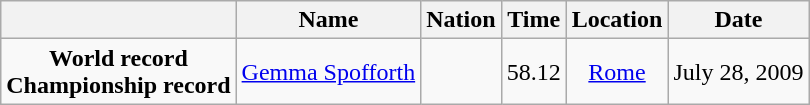<table class=wikitable style=text-align:center>
<tr>
<th></th>
<th>Name</th>
<th>Nation</th>
<th>Time</th>
<th>Location</th>
<th>Date</th>
</tr>
<tr>
<td><strong>World record</strong> <br> <strong>Championship record</strong></td>
<td><a href='#'>Gemma Spofforth</a></td>
<td></td>
<td align=left>58.12</td>
<td><a href='#'>Rome</a></td>
<td>July 28, 2009</td>
</tr>
</table>
